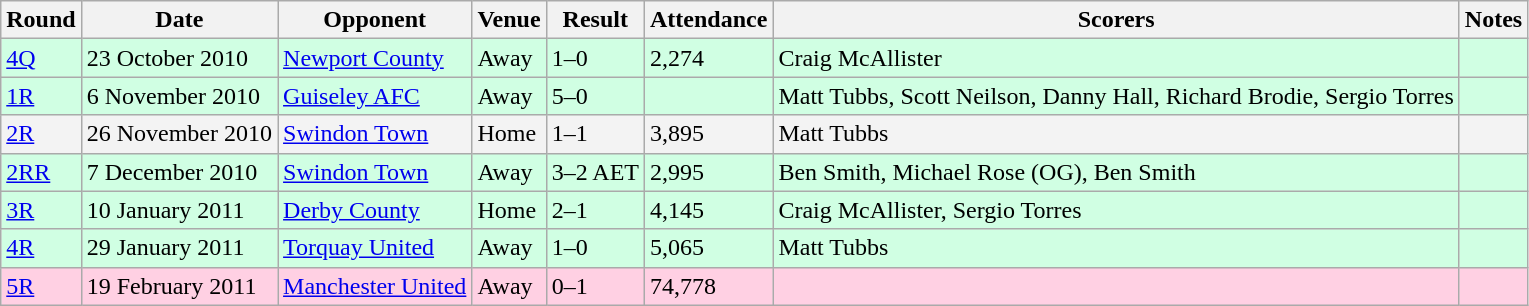<table class="wikitable">
<tr>
<th>Round</th>
<th>Date</th>
<th>Opponent</th>
<th>Venue</th>
<th>Result</th>
<th>Attendance</th>
<th>Scorers</th>
<th>Notes</th>
</tr>
<tr style="background:#d0ffe3;">
<td><a href='#'>4Q</a></td>
<td>23 October 2010</td>
<td><a href='#'>Newport County</a></td>
<td>Away</td>
<td>1–0</td>
<td>2,274</td>
<td>Craig McAllister</td>
<td></td>
</tr>
<tr style="background:#d0ffe3;">
<td><a href='#'>1R</a></td>
<td>6 November 2010</td>
<td><a href='#'>Guiseley AFC</a></td>
<td>Away</td>
<td>5–0</td>
<td></td>
<td>Matt Tubbs, Scott Neilson, Danny Hall, Richard Brodie, Sergio Torres</td>
<td></td>
</tr>
<tr style="background:#f3f3f3;">
<td><a href='#'>2R</a></td>
<td>26 November 2010</td>
<td><a href='#'>Swindon Town</a></td>
<td>Home</td>
<td>1–1</td>
<td>3,895</td>
<td>Matt Tubbs</td>
<td></td>
</tr>
<tr style="background:#d0ffe3;">
<td><a href='#'>2RR</a></td>
<td>7 December 2010</td>
<td><a href='#'>Swindon Town</a></td>
<td>Away</td>
<td>3–2 AET</td>
<td>2,995</td>
<td>Ben Smith, Michael Rose (OG), Ben Smith</td>
<td></td>
</tr>
<tr style="background:#d0ffe3;">
<td><a href='#'>3R</a></td>
<td>10 January 2011</td>
<td><a href='#'>Derby County</a></td>
<td>Home</td>
<td>2–1</td>
<td>4,145</td>
<td>Craig McAllister, Sergio Torres</td>
<td></td>
</tr>
<tr style="background:#d0ffe3;">
<td><a href='#'>4R</a></td>
<td>29 January 2011</td>
<td><a href='#'>Torquay United</a></td>
<td>Away</td>
<td>1–0</td>
<td>5,065</td>
<td>Matt Tubbs</td>
<td></td>
</tr>
<tr style="background:#ffd0e3;">
<td><a href='#'>5R</a></td>
<td>19 February 2011</td>
<td><a href='#'>Manchester United</a></td>
<td>Away</td>
<td>0–1</td>
<td>74,778</td>
<td></td>
<td></td>
</tr>
</table>
